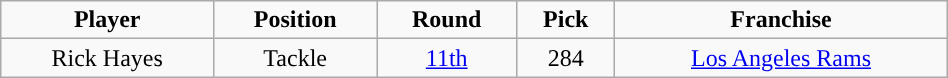<table class="wikitable" width="50%">
<tr align="center">
<td><strong>Player</strong></td>
<td><strong>Position</strong></td>
<td><strong>Round</strong></td>
<td><strong>Pick</strong></td>
<td><strong>Franchise</strong></td>
</tr>
<tr align="center" bgcolor="">
<td>Rick Hayes</td>
<td>Tackle</td>
<td><a href='#'>11th</a></td>
<td>284</td>
<td><a href='#'>Los Angeles Rams</a></td>
</tr>
</table>
